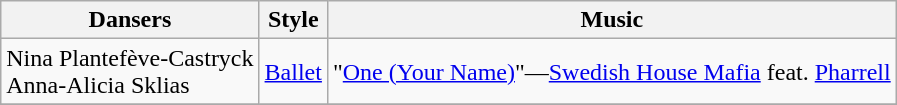<table class="wikitable">
<tr>
<th>Dansers</th>
<th>Style</th>
<th>Music</th>
</tr>
<tr>
<td>Nina Plantefève-Castryck<br>Anna-Alicia Sklias</td>
<td><a href='#'>Ballet</a></td>
<td>"<a href='#'>One (Your Name)</a>"—<a href='#'>Swedish House Mafia</a> feat. <a href='#'>Pharrell</a></td>
</tr>
<tr>
</tr>
</table>
